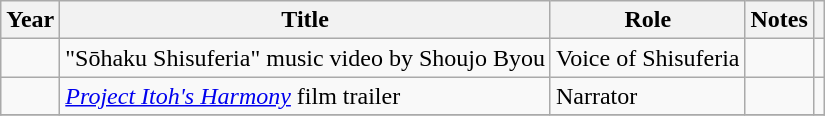<table class="wikitable sortable plainrowheaders">
<tr>
<th>Year</th>
<th>Title</th>
<th>Role</th>
<th class="unsortable">Notes</th>
<th class="unsortable"></th>
</tr>
<tr>
<td></td>
<td>"Sōhaku Shisuferia" music video by Shoujo Byou</td>
<td>Voice of Shisuferia</td>
<td></td>
<td></td>
</tr>
<tr>
<td></td>
<td><em><a href='#'> Project Itoh's Harmony</a></em> film trailer</td>
<td>Narrator</td>
<td></td>
<td></td>
</tr>
<tr>
</tr>
</table>
